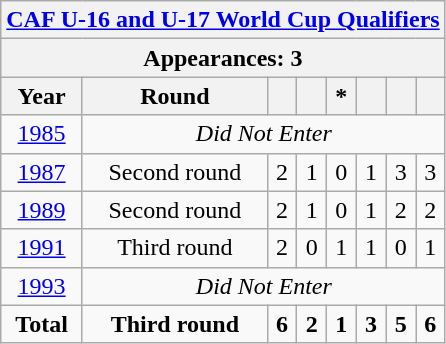<table class="wikitable" style="text-align: center;">
<tr>
<th colspan=8><a href='#'>CAF U-16 and U-17 World Cup Qualifiers</a></th>
</tr>
<tr>
<th colspan=8>Appearances: 3</th>
</tr>
<tr>
<th>Year</th>
<th>Round</th>
<th></th>
<th></th>
<th>*</th>
<th></th>
<th></th>
<th></th>
</tr>
<tr>
<td><a href='#'>1985</a></td>
<td colspan=7 rowspan=1><em>Did Not Enter</em></td>
</tr>
<tr>
<td><a href='#'>1987</a></td>
<td>Second round</td>
<td>2</td>
<td>1</td>
<td>0</td>
<td>1</td>
<td>3</td>
<td>3</td>
</tr>
<tr>
<td><a href='#'>1989</a></td>
<td>Second round</td>
<td>2</td>
<td>1</td>
<td>0</td>
<td>1</td>
<td>2</td>
<td>2</td>
</tr>
<tr>
<td><a href='#'>1991</a></td>
<td>Third round</td>
<td>2</td>
<td>0</td>
<td>1</td>
<td>1</td>
<td>0</td>
<td>1</td>
</tr>
<tr>
<td><a href='#'>1993</a></td>
<td colspan=7 rowspan=1><em>Did Not Enter</em></td>
</tr>
<tr>
<td><strong>Total</strong></td>
<td><strong>Third round</strong></td>
<td><strong>6</strong></td>
<td><strong>2</strong></td>
<td><strong>1</strong></td>
<td><strong>3</strong></td>
<td><strong>5</strong></td>
<td><strong>6</strong></td>
</tr>
</table>
